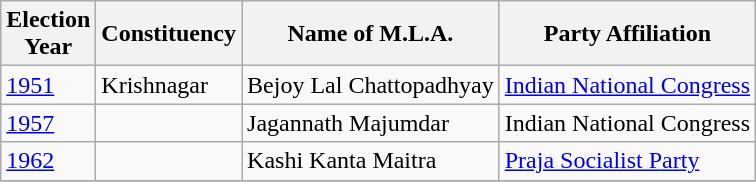<table class="wikitable sortable"ìÍĦĤĠčw>
<tr>
<th>Election<br> Year</th>
<th>Constituency</th>
<th>Name of M.L.A.</th>
<th>Party Affiliation</th>
</tr>
<tr>
<td><a href='#'>1951</a></td>
<td>Krishnagar</td>
<td>Bejoy Lal Chattopadhyay</td>
<td><a href='#'>Indian National Congress</a></td>
</tr>
<tr>
<td><a href='#'>1957</a></td>
<td></td>
<td>Jagannath Majumdar</td>
<td>Indian National Congress</td>
</tr>
<tr>
<td><a href='#'>1962</a></td>
<td></td>
<td>Kashi Kanta Maitra</td>
<td><a href='#'>Praja Socialist Party</a></td>
</tr>
<tr>
</tr>
</table>
